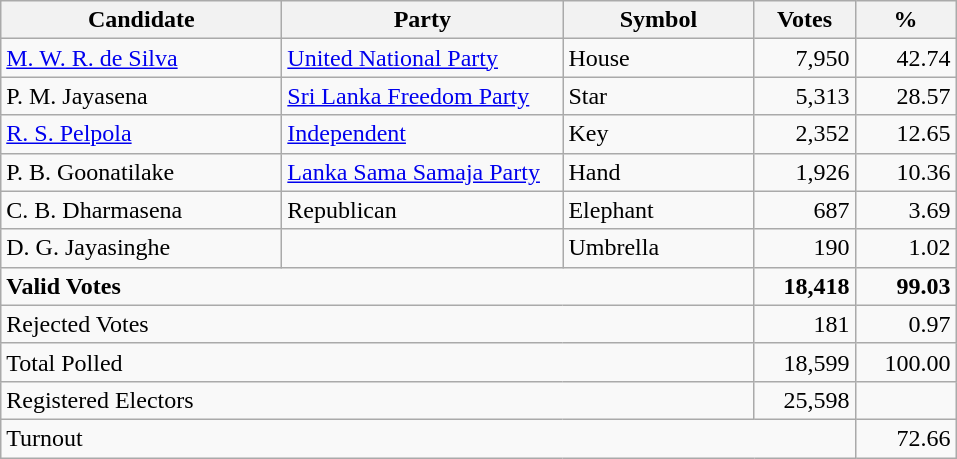<table class="wikitable" border="1" style="text-align:right;">
<tr>
<th align=left width="180">Candidate</th>
<th align=left width="180">Party</th>
<th align=left width="120">Symbol</th>
<th align=left width="60">Votes</th>
<th align=left width="60">%</th>
</tr>
<tr>
<td align=left><a href='#'>M. W. R. de Silva</a></td>
<td align=left><a href='#'>United National Party</a></td>
<td align=left>House</td>
<td align=right>7,950</td>
<td align=right>42.74</td>
</tr>
<tr>
<td align=left>P. M. Jayasena</td>
<td align=left><a href='#'>Sri Lanka Freedom Party</a></td>
<td align=left>Star</td>
<td align=right>5,313</td>
<td align=right>28.57</td>
</tr>
<tr>
<td align=left><a href='#'>R. S. Pelpola</a></td>
<td align=left><a href='#'>Independent</a></td>
<td align=left>Key</td>
<td align=right>2,352</td>
<td align=right>12.65</td>
</tr>
<tr>
<td align=left>P. B. Goonatilake</td>
<td align=left><a href='#'>Lanka Sama Samaja Party</a></td>
<td align=left>Hand</td>
<td align=right>1,926</td>
<td align=right>10.36</td>
</tr>
<tr>
<td align=left>C. B. Dharmasena</td>
<td align=left>Republican</td>
<td align=left>Elephant</td>
<td align=right>687</td>
<td align=right>3.69</td>
</tr>
<tr>
<td align=left>D. G. Jayasinghe</td>
<td align=left></td>
<td align=left>Umbrella</td>
<td align=right>190</td>
<td align=right>1.02</td>
</tr>
<tr>
<td align=left colspan=3><strong>Valid Votes</strong></td>
<td align=right><strong>18,418</strong></td>
<td align=right><strong>99.03</strong></td>
</tr>
<tr>
<td align=left colspan=3>Rejected Votes</td>
<td align=right>181</td>
<td align=right>0.97</td>
</tr>
<tr>
<td align=left colspan=3>Total Polled</td>
<td align=right>18,599</td>
<td align=right>100.00</td>
</tr>
<tr>
<td align=left colspan=3>Registered Electors</td>
<td align=right>25,598</td>
<td></td>
</tr>
<tr>
<td align=left colspan=4>Turnout</td>
<td align=right>72.66</td>
</tr>
</table>
